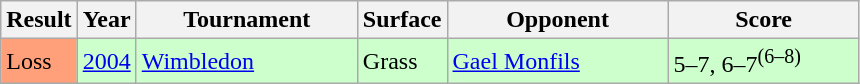<table class="sortable wikitable">
<tr>
<th style="width:40px;">Result</th>
<th style="width:30px;">Year</th>
<th style="width:140px;">Tournament</th>
<th style="width:50px;">Surface</th>
<th style="width:140px;">Opponent</th>
<th style="width:120px;" class="unsortable">Score</th>
</tr>
<tr style="background:#ccffcc;">
<td style="background:#ffa07a;">Loss</td>
<td><a href='#'>2004</a></td>
<td><a href='#'>Wimbledon</a></td>
<td>Grass</td>
<td> <a href='#'>Gael Monfils</a></td>
<td>5–7, 6–7<sup>(6–8)</sup></td>
</tr>
</table>
